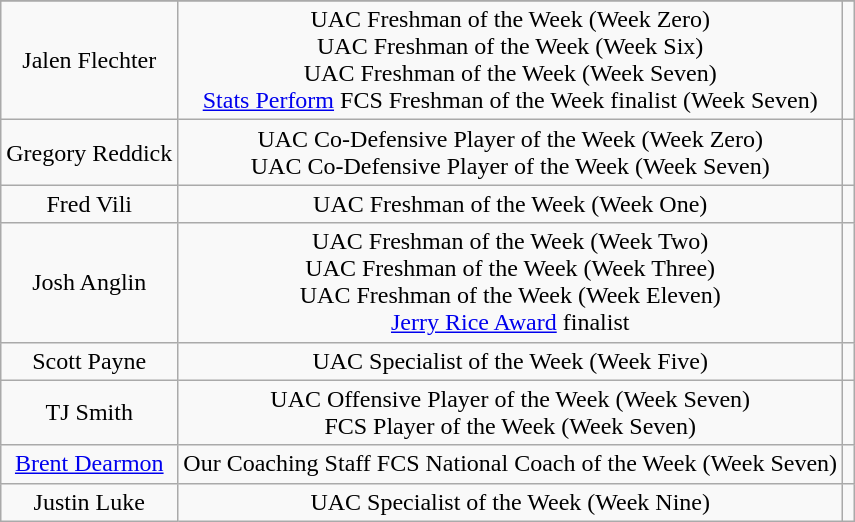<table class="wikitable sortable sortable" style="text-align: center">
<tr align=center>
</tr>
<tr>
<td>Jalen Flechter</td>
<td>UAC Freshman of the Week (Week Zero)<br>UAC Freshman of the Week (Week Six)<br>UAC Freshman of the Week (Week Seven)<br><a href='#'>Stats Perform</a> FCS Freshman of the Week finalist (Week Seven)</td>
<td></td>
</tr>
<tr>
<td>Gregory Reddick</td>
<td>UAC Co-Defensive Player of the Week (Week Zero)<br>UAC Co-Defensive Player of the Week (Week Seven)<br></td>
<td></td>
</tr>
<tr>
<td>Fred Vili</td>
<td>UAC Freshman of the Week (Week One)<br></td>
<td></td>
</tr>
<tr>
<td>Josh Anglin</td>
<td>UAC Freshman of the Week (Week Two)<br>UAC Freshman of the Week (Week Three)<br>UAC Freshman of the Week (Week Eleven)<br><a href='#'>Jerry Rice Award</a> finalist</td>
<td></td>
</tr>
<tr>
<td>Scott Payne</td>
<td>UAC Specialist of the Week (Week Five)<br></td>
<td></td>
</tr>
<tr>
<td>TJ Smith</td>
<td>UAC Offensive Player of the Week (Week Seven)<br> FCS Player of the Week (Week Seven)</td>
<td></td>
</tr>
<tr>
<td><a href='#'>Brent Dearmon</a></td>
<td>Our Coaching Staff FCS National Coach of the Week (Week Seven)<br></td>
<td></td>
</tr>
<tr>
<td>Justin Luke</td>
<td>UAC Specialist of the Week (Week Nine)<br></td>
<td></td>
</tr>
</table>
